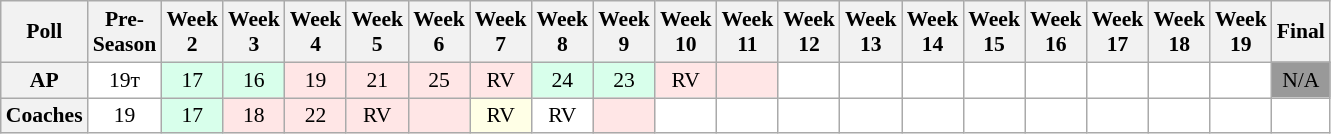<table class="wikitable" style="white-space:nowrap;font-size:90%">
<tr>
<th>Poll</th>
<th>Pre-<br>Season</th>
<th>Week<br>2</th>
<th>Week<br>3</th>
<th>Week<br>4</th>
<th>Week<br>5</th>
<th>Week<br>6</th>
<th>Week<br>7</th>
<th>Week<br>8</th>
<th>Week<br>9</th>
<th>Week<br>10</th>
<th>Week<br>11</th>
<th>Week<br>12</th>
<th>Week<br>13</th>
<th>Week<br>14</th>
<th>Week<br>15</th>
<th>Week<br>16</th>
<th>Week<br>17</th>
<th>Week<br>18</th>
<th>Week<br>19</th>
<th>Final</th>
</tr>
<tr style="text-align:center;">
<th>AP</th>
<td style="background:#FFF;">19т</td>
<td style="background:#D8FFEB;">17</td>
<td style="background:#D8FFEB;">16</td>
<td style="background:#FFE6E6;">19</td>
<td style="background:#FFE6E6;">21</td>
<td style="background:#FFE6E6;">25</td>
<td style="background:#FFE6E6;">RV</td>
<td style="background:#D8FFEB;">24</td>
<td style="background:#D8FFEB;">23</td>
<td style="background:#FFE6E6;">RV</td>
<td style="background:#FFE6E6;"></td>
<td style="background:#FFF;"></td>
<td style="background:#FFF;"></td>
<td style="background:#FFF;"></td>
<td style="background:#FFF;"></td>
<td style="background:#FFF;"></td>
<td style="background:#FFF;"></td>
<td style="background:#FFF;"></td>
<td style="background:#FFF;"></td>
<td style="background:#999;">N/A</td>
</tr>
<tr style="text-align:center;">
<th>Coaches</th>
<td style="background:#FFF;">19</td>
<td style="background:#D8FFEB;">17</td>
<td style="background:#FFE6E6;">18</td>
<td style="background:#FFE6E6;">22</td>
<td style="background:#FFE6E6;">RV</td>
<td style="background:#FFE6E6;"></td>
<td style="background:#FFFFE6;">RV</td>
<td style="background:#FFF;">RV</td>
<td style="background:#FFE6E6;"></td>
<td style="background:#FFF;"></td>
<td style="background:#FFF;"></td>
<td style="background:#FFF;"></td>
<td style="background:#FFF;"></td>
<td style="background:#FFF;"></td>
<td style="background:#FFF;"></td>
<td style="background:#FFF;"></td>
<td style="background:#FFF;"></td>
<td style="background:#FFF;"></td>
<td style="background:#FFF;"></td>
<td style="background:#FFF;"></td>
</tr>
</table>
